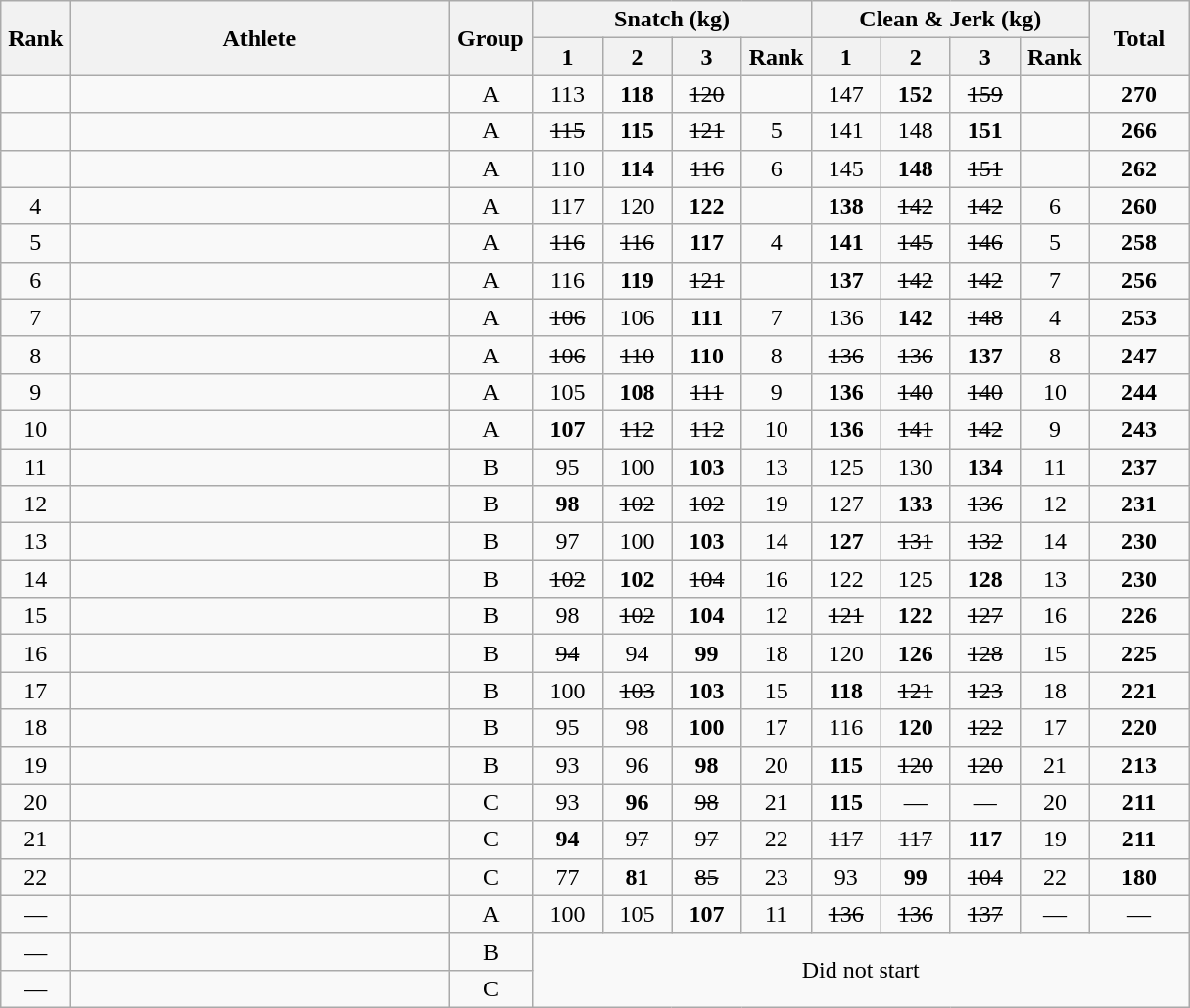<table class = "wikitable" style="text-align:center;">
<tr>
<th rowspan=2 width=40>Rank</th>
<th rowspan=2 width=250>Athlete</th>
<th rowspan=2 width=50>Group</th>
<th colspan=4>Snatch (kg)</th>
<th colspan=4>Clean & Jerk (kg)</th>
<th rowspan=2 width=60>Total</th>
</tr>
<tr>
<th width=40>1</th>
<th width=40>2</th>
<th width=40>3</th>
<th width=40>Rank</th>
<th width=40>1</th>
<th width=40>2</th>
<th width=40>3</th>
<th width=40>Rank</th>
</tr>
<tr>
<td></td>
<td align=left></td>
<td>A</td>
<td>113</td>
<td><strong>118</strong></td>
<td><s>120</s></td>
<td></td>
<td>147</td>
<td><strong>152</strong></td>
<td><s>159</s></td>
<td></td>
<td><strong>270</strong></td>
</tr>
<tr>
<td></td>
<td align=left></td>
<td>A</td>
<td><s>115</s></td>
<td><strong>115</strong></td>
<td><s>121</s></td>
<td>5</td>
<td>141</td>
<td>148</td>
<td><strong>151</strong></td>
<td></td>
<td><strong>266</strong></td>
</tr>
<tr>
<td></td>
<td align=left></td>
<td>A</td>
<td>110</td>
<td><strong>114</strong></td>
<td><s>116</s></td>
<td>6</td>
<td>145</td>
<td><strong>148</strong></td>
<td><s>151</s></td>
<td></td>
<td><strong>262</strong></td>
</tr>
<tr>
<td>4</td>
<td align=left></td>
<td>A</td>
<td>117</td>
<td>120</td>
<td><strong>122</strong></td>
<td></td>
<td><strong>138</strong></td>
<td><s>142</s></td>
<td><s>142</s></td>
<td>6</td>
<td><strong>260</strong></td>
</tr>
<tr>
<td>5</td>
<td align=left></td>
<td>A</td>
<td><s>116</s></td>
<td><s>116</s></td>
<td><strong>117</strong></td>
<td>4</td>
<td><strong>141</strong></td>
<td><s>145</s></td>
<td><s>146</s></td>
<td>5</td>
<td><strong>258</strong></td>
</tr>
<tr>
<td>6</td>
<td align=left></td>
<td>A</td>
<td>116</td>
<td><strong>119</strong></td>
<td><s>121</s></td>
<td></td>
<td><strong>137</strong></td>
<td><s>142</s></td>
<td><s>142</s></td>
<td>7</td>
<td><strong>256</strong></td>
</tr>
<tr>
<td>7</td>
<td align=left></td>
<td>A</td>
<td><s>106</s></td>
<td>106</td>
<td><strong>111</strong></td>
<td>7</td>
<td>136</td>
<td><strong>142</strong></td>
<td><s>148</s></td>
<td>4</td>
<td><strong>253</strong></td>
</tr>
<tr>
<td>8</td>
<td align=left></td>
<td>A</td>
<td><s>106</s></td>
<td><s>110</s></td>
<td><strong>110</strong></td>
<td>8</td>
<td><s>136</s></td>
<td><s>136</s></td>
<td><strong>137</strong></td>
<td>8</td>
<td><strong>247</strong></td>
</tr>
<tr>
<td>9</td>
<td align=left></td>
<td>A</td>
<td>105</td>
<td><strong>108</strong></td>
<td><s>111</s></td>
<td>9</td>
<td><strong>136</strong></td>
<td><s>140</s></td>
<td><s>140</s></td>
<td>10</td>
<td><strong>244</strong></td>
</tr>
<tr>
<td>10</td>
<td align=left></td>
<td>A</td>
<td><strong>107</strong></td>
<td><s>112</s></td>
<td><s>112</s></td>
<td>10</td>
<td><strong>136</strong></td>
<td><s>141</s></td>
<td><s>142</s></td>
<td>9</td>
<td><strong>243</strong></td>
</tr>
<tr>
<td>11</td>
<td align=left></td>
<td>B</td>
<td>95</td>
<td>100</td>
<td><strong>103</strong></td>
<td>13</td>
<td>125</td>
<td>130</td>
<td><strong>134</strong></td>
<td>11</td>
<td><strong>237</strong></td>
</tr>
<tr>
<td>12</td>
<td align=left></td>
<td>B</td>
<td><strong>98</strong></td>
<td><s>102</s></td>
<td><s>102</s></td>
<td>19</td>
<td>127</td>
<td><strong>133</strong></td>
<td><s>136</s></td>
<td>12</td>
<td><strong>231</strong></td>
</tr>
<tr>
<td>13</td>
<td align=left></td>
<td>B</td>
<td>97</td>
<td>100</td>
<td><strong>103</strong></td>
<td>14</td>
<td><strong>127</strong></td>
<td><s>131</s></td>
<td><s>132</s></td>
<td>14</td>
<td><strong>230</strong></td>
</tr>
<tr>
<td>14</td>
<td align=left></td>
<td>B</td>
<td><s>102</s></td>
<td><strong>102</strong></td>
<td><s>104</s></td>
<td>16</td>
<td>122</td>
<td>125</td>
<td><strong>128</strong></td>
<td>13</td>
<td><strong>230</strong></td>
</tr>
<tr>
<td>15</td>
<td align=left></td>
<td>B</td>
<td>98</td>
<td><s>102</s></td>
<td><strong>104</strong></td>
<td>12</td>
<td><s>121</s></td>
<td><strong>122</strong></td>
<td><s>127</s></td>
<td>16</td>
<td><strong>226</strong></td>
</tr>
<tr>
<td>16</td>
<td align=left></td>
<td>B</td>
<td><s>94</s></td>
<td>94</td>
<td><strong>99</strong></td>
<td>18</td>
<td>120</td>
<td><strong>126</strong></td>
<td><s>128</s></td>
<td>15</td>
<td><strong>225</strong></td>
</tr>
<tr>
<td>17</td>
<td align=left></td>
<td>B</td>
<td>100</td>
<td><s>103</s></td>
<td><strong>103</strong></td>
<td>15</td>
<td><strong>118</strong></td>
<td><s>121</s></td>
<td><s>123</s></td>
<td>18</td>
<td><strong>221</strong></td>
</tr>
<tr>
<td>18</td>
<td align=left></td>
<td>B</td>
<td>95</td>
<td>98</td>
<td><strong>100</strong></td>
<td>17</td>
<td>116</td>
<td><strong>120</strong></td>
<td><s>122</s></td>
<td>17</td>
<td><strong>220</strong></td>
</tr>
<tr>
<td>19</td>
<td align=left></td>
<td>B</td>
<td>93</td>
<td>96</td>
<td><strong>98</strong></td>
<td>20</td>
<td><strong>115</strong></td>
<td><s>120</s></td>
<td><s>120</s></td>
<td>21</td>
<td><strong>213</strong></td>
</tr>
<tr>
<td>20</td>
<td align=left></td>
<td>C</td>
<td>93</td>
<td><strong>96</strong></td>
<td><s>98</s></td>
<td>21</td>
<td><strong>115</strong></td>
<td>—</td>
<td>—</td>
<td>20</td>
<td><strong>211</strong></td>
</tr>
<tr>
<td>21</td>
<td align=left></td>
<td>C</td>
<td><strong>94</strong></td>
<td><s>97</s></td>
<td><s>97</s></td>
<td>22</td>
<td><s>117</s></td>
<td><s>117</s></td>
<td><strong>117</strong></td>
<td>19</td>
<td><strong>211</strong></td>
</tr>
<tr>
<td>22</td>
<td align=left></td>
<td>C</td>
<td>77</td>
<td><strong>81</strong></td>
<td><s>85</s></td>
<td>23</td>
<td>93</td>
<td><strong>99</strong></td>
<td><s>104</s></td>
<td>22</td>
<td><strong>180</strong></td>
</tr>
<tr>
<td>—</td>
<td align=left></td>
<td>A</td>
<td>100</td>
<td>105</td>
<td><strong>107</strong></td>
<td>11</td>
<td><s>136</s></td>
<td><s>136</s></td>
<td><s>137</s></td>
<td>—</td>
<td>—</td>
</tr>
<tr>
<td>—</td>
<td align=left></td>
<td>B</td>
<td colspan=9 rowspan=2>Did not start</td>
</tr>
<tr>
<td>—</td>
<td align=left></td>
<td>C</td>
</tr>
</table>
